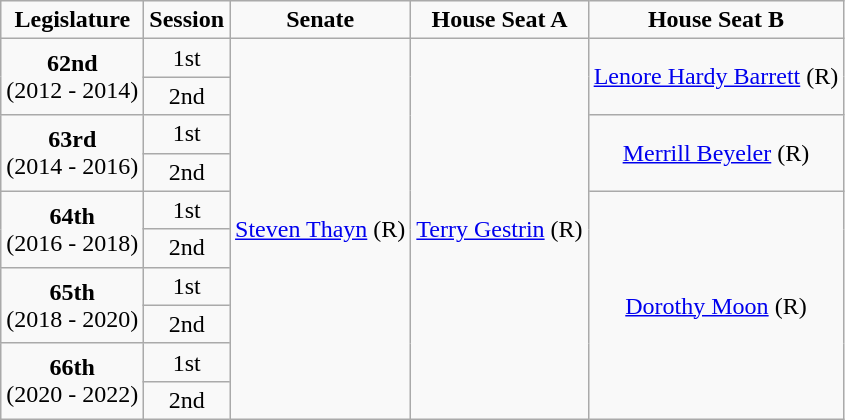<table class=wikitable style="text-align:center">
<tr>
<td><strong>Legislature</strong></td>
<td><strong>Session</strong></td>
<td><strong>Senate</strong></td>
<td><strong>House Seat A</strong></td>
<td><strong>House Seat B</strong></td>
</tr>
<tr>
<td rowspan="2" colspan="1" style="text-align: center;"><strong>62nd</strong> <br> (2012 - 2014)</td>
<td>1st</td>
<td rowspan="10" colspan="1" style="text-align: center;" ><a href='#'>Steven Thayn</a> (R)</td>
<td rowspan="10" colspan="1" style="text-align: center;" ><a href='#'>Terry Gestrin</a> (R)</td>
<td rowspan="2" colspan="1" style="text-align: center;" ><a href='#'>Lenore Hardy Barrett</a> (R)</td>
</tr>
<tr>
<td>2nd</td>
</tr>
<tr>
<td rowspan="2" colspan="1" style="text-align: center;"><strong>63rd</strong> <br> (2014 - 2016)</td>
<td>1st</td>
<td rowspan="2" colspan="1" style="text-align: center;" ><a href='#'>Merrill Beyeler</a> (R)</td>
</tr>
<tr>
<td>2nd</td>
</tr>
<tr>
<td rowspan="2" colspan="1" style="text-align: center;"><strong>64th</strong> <br> (2016 - 2018)</td>
<td>1st</td>
<td rowspan="6" colspan="1" style="text-align: center;" ><a href='#'>Dorothy Moon</a> (R)</td>
</tr>
<tr>
<td>2nd</td>
</tr>
<tr>
<td rowspan="2" colspan="1" style="text-align: center;"><strong>65th</strong> <br> (2018 - 2020)</td>
<td>1st</td>
</tr>
<tr>
<td>2nd</td>
</tr>
<tr>
<td rowspan="2" colspan="1" style="text-align: center;"><strong>66th</strong> <br> (2020 - 2022)</td>
<td>1st</td>
</tr>
<tr>
<td>2nd</td>
</tr>
</table>
